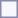<table style="border:1px solid #8888aa; background-color:#f7f8ff; padding:5px; font-size:95%; margin: 0px 12px 12px 0px; text-align:center;">
</table>
